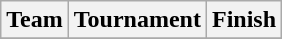<table class="wikitable">
<tr>
<th>Team</th>
<th>Tournament</th>
<th>Finish</th>
</tr>
<tr>
</tr>
</table>
